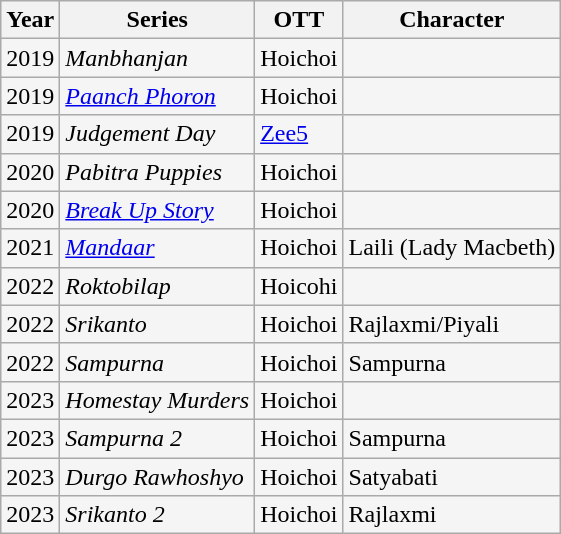<table class="wikitable sortable" style="background:#F5F5F5;">
<tr>
<th>Year</th>
<th>Series</th>
<th>OTT</th>
<th>Character</th>
</tr>
<tr>
<td>2019</td>
<td><em>Manbhanjan</em></td>
<td>Hoichoi</td>
<td></td>
</tr>
<tr>
<td>2019</td>
<td><em><a href='#'>Paanch Phoron</a></em></td>
<td>Hoichoi</td>
<td></td>
</tr>
<tr>
<td>2019</td>
<td><em>Judgement Day</em></td>
<td><a href='#'>Zee5</a></td>
<td></td>
</tr>
<tr>
<td>2020</td>
<td><em>Pabitra Puppies</em></td>
<td>Hoichoi</td>
<td></td>
</tr>
<tr>
<td>2020</td>
<td><em><a href='#'>Break Up Story</a></em></td>
<td>Hoichoi</td>
<td></td>
</tr>
<tr>
<td>2021</td>
<td><em><a href='#'>Mandaar</a></em></td>
<td>Hoichoi</td>
<td>Laili (Lady Macbeth)</td>
</tr>
<tr>
<td>2022</td>
<td><em>Roktobilap</em></td>
<td>Hoicohi</td>
<td></td>
</tr>
<tr>
<td>2022</td>
<td><em>Srikanto</em></td>
<td>Hoichoi</td>
<td>Rajlaxmi/Piyali</td>
</tr>
<tr>
<td>2022</td>
<td><em>Sampurna</em></td>
<td>Hoichoi</td>
<td>Sampurna</td>
</tr>
<tr>
<td>2023</td>
<td><em>Homestay Murders</em></td>
<td>Hoichoi</td>
<td></td>
</tr>
<tr>
<td>2023</td>
<td><em>Sampurna 2</em></td>
<td>Hoichoi</td>
<td>Sampurna</td>
</tr>
<tr>
<td>2023</td>
<td><em>Durgo Rawhoshyo</em></td>
<td>Hoichoi</td>
<td>Satyabati</td>
</tr>
<tr>
<td>2023</td>
<td><em>Srikanto 2</em></td>
<td>Hoichoi</td>
<td>Rajlaxmi</td>
</tr>
</table>
